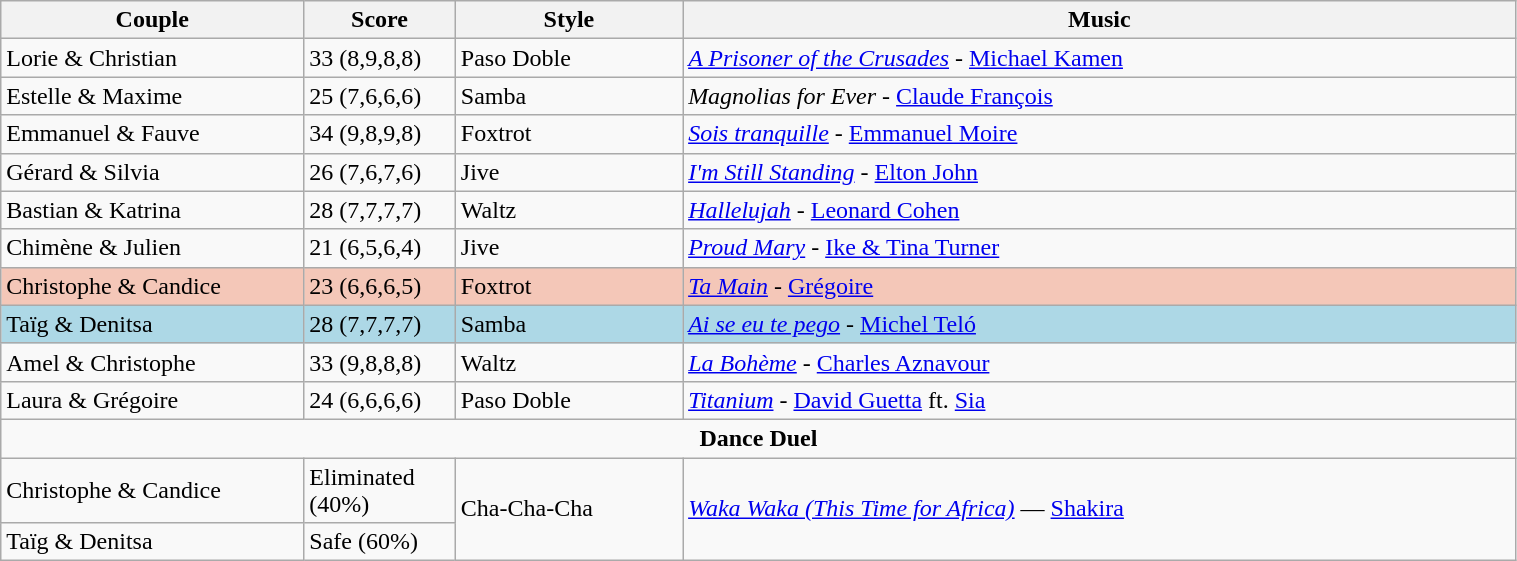<table class="wikitable" style="width:80%;">
<tr>
<th style="width:20%;">Couple</th>
<th style="width:10%;">Score</th>
<th style="width:15%;">Style</th>
<th style="width:60%;">Music</th>
</tr>
<tr>
<td>Lorie & Christian</td>
<td>33 (8,9,8,8)</td>
<td>Paso Doble</td>
<td><em><a href='#'>A Prisoner of the Crusades</a></em> - <a href='#'>Michael Kamen</a></td>
</tr>
<tr>
<td>Estelle & Maxime</td>
<td>25 (7,6,6,6)</td>
<td>Samba</td>
<td><em>Magnolias for Ever</em> - <a href='#'>Claude François</a></td>
</tr>
<tr>
<td>Emmanuel & Fauve</td>
<td>34 (9,8,9,8)</td>
<td>Foxtrot</td>
<td><em><a href='#'>Sois tranquille</a></em> - <a href='#'>Emmanuel Moire</a></td>
</tr>
<tr>
<td>Gérard & Silvia</td>
<td>26 (7,6,7,6)</td>
<td>Jive</td>
<td><em><a href='#'>I'm Still Standing</a></em> - <a href='#'>Elton John</a></td>
</tr>
<tr>
<td>Bastian & Katrina</td>
<td>28 (7,7,7,7)</td>
<td>Waltz</td>
<td><em><a href='#'>Hallelujah</a></em> - <a href='#'>Leonard Cohen</a></td>
</tr>
<tr>
<td>Chimène & Julien</td>
<td>21 (6,5,6,4)</td>
<td>Jive</td>
<td><em><a href='#'>Proud Mary</a></em> - <a href='#'>Ike & Tina Turner</a></td>
</tr>
<tr>
<td style="background:#f4c7b8;">Christophe & Candice</td>
<td style="background:#f4c7b8;">23 (6,6,6,5)</td>
<td style="background:#f4c7b8;">Foxtrot</td>
<td style="background:#f4c7b8;"><em><a href='#'>Ta Main</a></em> - <a href='#'>Grégoire</a></td>
</tr>
<tr style="background:lightblue;">
<td>Taïg & Denitsa</td>
<td>28 (7,7,7,7)</td>
<td>Samba</td>
<td><em><a href='#'>Ai se eu te pego</a></em> - <a href='#'>Michel Teló</a></td>
</tr>
<tr>
<td>Amel & Christophe</td>
<td>33 (9,8,8,8)</td>
<td>Waltz</td>
<td><em><a href='#'>La Bohème</a></em> - <a href='#'>Charles Aznavour</a></td>
</tr>
<tr>
<td>Laura & Grégoire</td>
<td>24 (6,6,6,6)</td>
<td>Paso Doble</td>
<td><em><a href='#'>Titanium</a></em> - <a href='#'>David Guetta</a> ft. <a href='#'>Sia</a></td>
</tr>
<tr>
<td colspan=5 style="text-align:center;"><strong>Dance Duel</strong></td>
</tr>
<tr>
<td>Christophe & Candice</td>
<td>Eliminated (40%)</td>
<td rowspan=2>Cha-Cha-Cha</td>
<td rowspan=2><em><a href='#'>Waka Waka (This Time for Africa)</a></em> — <a href='#'>Shakira</a></td>
</tr>
<tr>
<td>Taïg & Denitsa</td>
<td>Safe (60%)</td>
</tr>
</table>
